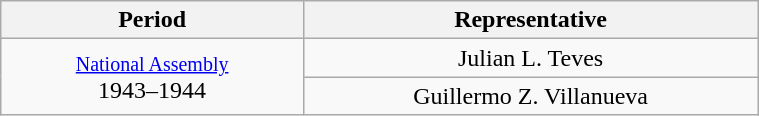<table class="wikitable" style="text-align:center; width:40%;">
<tr>
<th width="40%">Period</th>
<th>Representative</th>
</tr>
<tr>
<td rowspan="2"><small><a href='#'>National Assembly</a></small><br>1943–1944</td>
<td>Julian L. Teves</td>
</tr>
<tr>
<td>Guillermo Z. Villanueva</td>
</tr>
</table>
